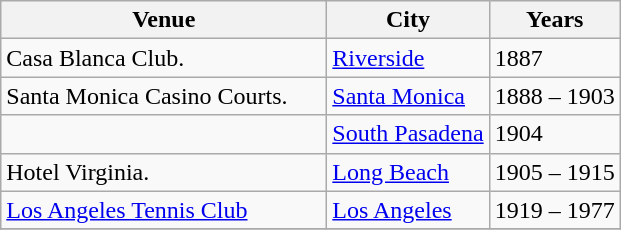<table class="wikitable">
<tr>
<th width=210>Venue</th>
<th>City</th>
<th>Years</th>
</tr>
<tr>
<td>Casa Blanca Club.</td>
<td><a href='#'>Riverside</a></td>
<td>1887</td>
</tr>
<tr>
<td>Santa Monica Casino Courts.</td>
<td><a href='#'>Santa Monica</a></td>
<td>1888 – 1903</td>
</tr>
<tr>
<td></td>
<td><a href='#'>South Pasadena</a></td>
<td>1904</td>
</tr>
<tr>
<td>Hotel Virginia.</td>
<td><a href='#'>Long Beach</a></td>
<td>1905 – 1915</td>
</tr>
<tr>
<td><a href='#'>Los Angeles Tennis Club</a></td>
<td><a href='#'>Los Angeles</a></td>
<td>1919 – 1977</td>
</tr>
<tr>
</tr>
</table>
